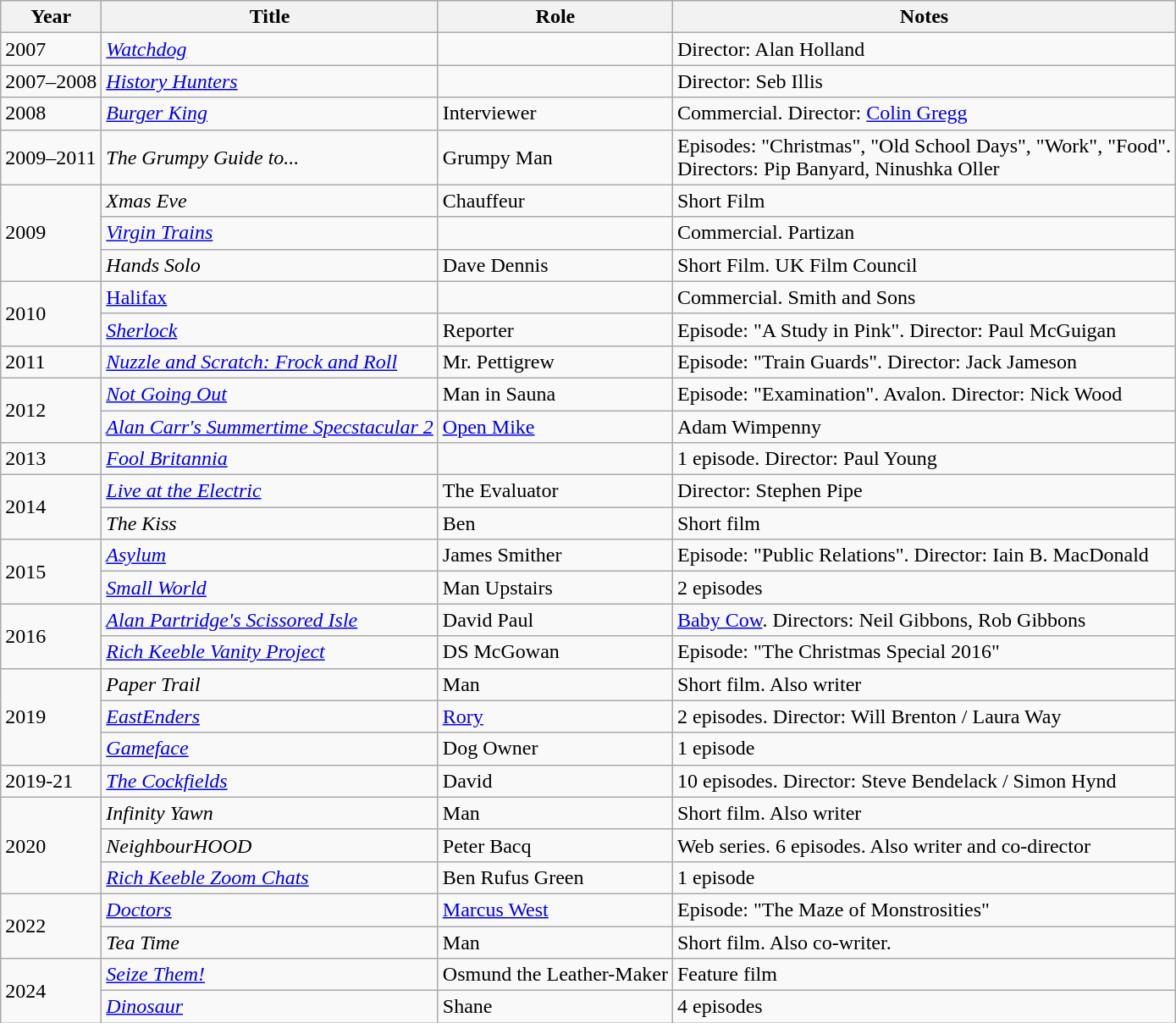<table class="wikitable plainrowheaders sortable">
<tr>
<th>Year</th>
<th>Title</th>
<th>Role</th>
<th>Notes</th>
</tr>
<tr>
<td>2007</td>
<td><em><a href='#'>Watchdog</a></em></td>
<td></td>
<td>Director: Alan Holland</td>
</tr>
<tr>
<td>2007–2008</td>
<td><em><a href='#'>History Hunters</a></em></td>
<td></td>
<td>Director: Seb Illis</td>
</tr>
<tr>
<td>2008</td>
<td><em><a href='#'>Burger King</a></em></td>
<td>Interviewer</td>
<td>Commercial. Director: <a href='#'>Colin Gregg</a></td>
</tr>
<tr>
<td>2009–2011</td>
<td><em>The Grumpy Guide to...</em></td>
<td>Grumpy Man</td>
<td>Episodes: "Christmas", "Old School Days", "Work", "Food".<br>Directors: Pip Banyard, Ninushka Oller</td>
</tr>
<tr>
<td rowspan="3">2009</td>
<td><em>Xmas Eve</em></td>
<td>Chauffeur</td>
<td>Short Film</td>
</tr>
<tr>
<td><em><a href='#'>Virgin Trains</a></em></td>
<td></td>
<td>Commercial. Partizan</td>
</tr>
<tr>
<td><em>Hands Solo</em></td>
<td>Dave Dennis</td>
<td>Short Film. UK Film Council </td>
</tr>
<tr>
<td rowspan="2">2010</td>
<td><a href='#'>Halifax</a></td>
<td></td>
<td>Commercial. Smith and Sons</td>
</tr>
<tr>
<td><em><a href='#'>Sherlock</a></em></td>
<td>Reporter</td>
<td>Episode: "A Study in Pink". Director: Paul McGuigan</td>
</tr>
<tr>
<td>2011</td>
<td><a href='#'><em>Nuzzle and Scratch: Frock and Roll</em></a></td>
<td>Mr. Pettigrew</td>
<td>Episode: "Train Guards". Director: Jack Jameson</td>
</tr>
<tr>
<td rowspan="2">2012</td>
<td><em><a href='#'>Not Going Out</a></em></td>
<td>Man in Sauna</td>
<td>Episode: "Examination". Avalon. Director: Nick Wood</td>
</tr>
<tr>
<td><em><a href='#'>Alan Carr's Summertime Specstacular 2</a></em></td>
<td><a href='#'>Open Mike</a></td>
<td>Adam Wimpenny</td>
</tr>
<tr>
<td>2013</td>
<td><em><a href='#'>Fool Britannia</a></em></td>
<td></td>
<td>1 episode. Director: Paul Young</td>
</tr>
<tr>
<td rowspan="2">2014</td>
<td><em><a href='#'>Live at the Electric</a></em></td>
<td>The Evaluator</td>
<td>Director: Stephen Pipe</td>
</tr>
<tr>
<td><em>The Kiss</em> </td>
<td>Ben</td>
<td>Short film</td>
</tr>
<tr>
<td rowspan="2">2015</td>
<td><em><a href='#'>Asylum</a></em></td>
<td>James Smither</td>
<td>Episode: "Public Relations". Director: Iain B. MacDonald</td>
</tr>
<tr>
<td><a href='#'><em>Small World</em></a></td>
<td>Man Upstairs</td>
<td>2 episodes</td>
</tr>
<tr>
<td rowspan="2">2016</td>
<td><em><a href='#'>Alan Partridge's Scissored Isle</a></em></td>
<td>David Paul</td>
<td><a href='#'>Baby Cow</a>. Directors: Neil Gibbons, Rob Gibbons</td>
</tr>
<tr>
<td><em><a href='#'>Rich Keeble Vanity Project</a></em></td>
<td>DS McGowan</td>
<td>Episode: "The Christmas Special 2016"</td>
</tr>
<tr>
<td rowspan="3">2019</td>
<td><em>Paper Trail</em></td>
<td>Man</td>
<td>Short film. Also writer</td>
</tr>
<tr>
<td><em><a href='#'>EastEnders</a></em></td>
<td><a href='#'>Rory</a></td>
<td>2 episodes. Director: Will Brenton / Laura Way</td>
</tr>
<tr>
<td><em><a href='#'>Gameface</a></em></td>
<td>Dog Owner</td>
<td>1 episode</td>
</tr>
<tr>
<td>2019-21</td>
<td><em><a href='#'>The Cockfields</a></em></td>
<td>David</td>
<td>10 episodes. Director: Steve Bendelack / Simon Hynd</td>
</tr>
<tr>
<td rowspan="3">2020</td>
<td><em>Infinity Yawn</em></td>
<td>Man</td>
<td>Short film. Also writer</td>
</tr>
<tr>
<td><em>NeighbourHOOD</em></td>
<td>Peter Bacq</td>
<td>Web series. 6 episodes. Also writer and co-director</td>
</tr>
<tr>
<td><em><a href='#'>Rich Keeble Zoom Chats</a></em></td>
<td>Ben Rufus Green</td>
<td>1 episode</td>
</tr>
<tr>
<td rowspan="2">2022</td>
<td><em><a href='#'>Doctors</a></em></td>
<td><a href='#'>Marcus West</a></td>
<td>Episode: "The Maze of Monstrosities"</td>
</tr>
<tr>
<td><em>Tea Time</em></td>
<td>Man</td>
<td>Short film. Also co-writer.</td>
</tr>
<tr>
<td rowspan="2">2024</td>
<td><em><a href='#'>Seize Them!</a></em></td>
<td>Osmund the Leather-Maker</td>
<td>Feature film</td>
</tr>
<tr>
<td><em><a href='#'>Dinosaur</a></em></td>
<td>Shane</td>
<td>4 episodes</td>
</tr>
</table>
